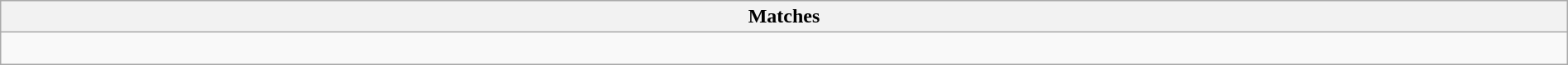<table class="wikitable collapsible collapsed" style="width:100%;">
<tr>
<th>Matches</th>
</tr>
<tr>
<td><br></td>
</tr>
</table>
